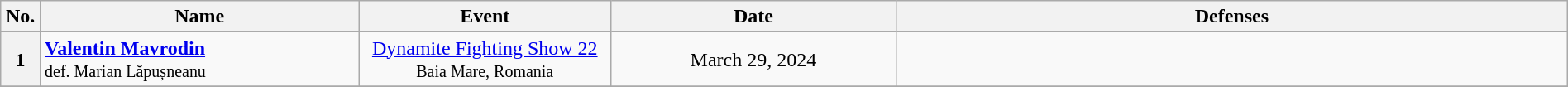<table class="wikitable" width=100%>
<tr>
<th width=1%>No.</th>
<th width=19%>Name</th>
<th width=15%>Event</th>
<th width=17%>Date</th>
<th width=40%>Defenses</th>
</tr>
<tr>
<th>1</th>
<td> <strong><a href='#'>Valentin Mavrodin</a></strong><br><small>def. Marian Lăpușneanu</small></td>
<td align=center><a href='#'>Dynamite Fighting Show 22</a><br><small>	Baia Mare, Romania</small></td>
<td align=center>March 29, 2024</td>
<td></td>
</tr>
<tr>
</tr>
</table>
